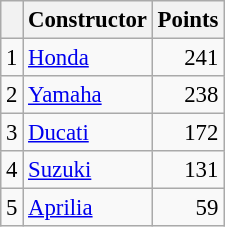<table class="wikitable" style="font-size: 95%;">
<tr>
<th></th>
<th>Constructor</th>
<th>Points</th>
</tr>
<tr>
<td align=center>1</td>
<td> <a href='#'>Honda</a></td>
<td align=right>241</td>
</tr>
<tr>
<td align=center>2</td>
<td> <a href='#'>Yamaha</a></td>
<td align=right>238</td>
</tr>
<tr>
<td align=center>3</td>
<td> <a href='#'>Ducati</a></td>
<td align=right>172</td>
</tr>
<tr>
<td align=center>4</td>
<td> <a href='#'>Suzuki</a></td>
<td align=right>131</td>
</tr>
<tr>
<td align=center>5</td>
<td> <a href='#'>Aprilia</a></td>
<td align=right>59</td>
</tr>
</table>
